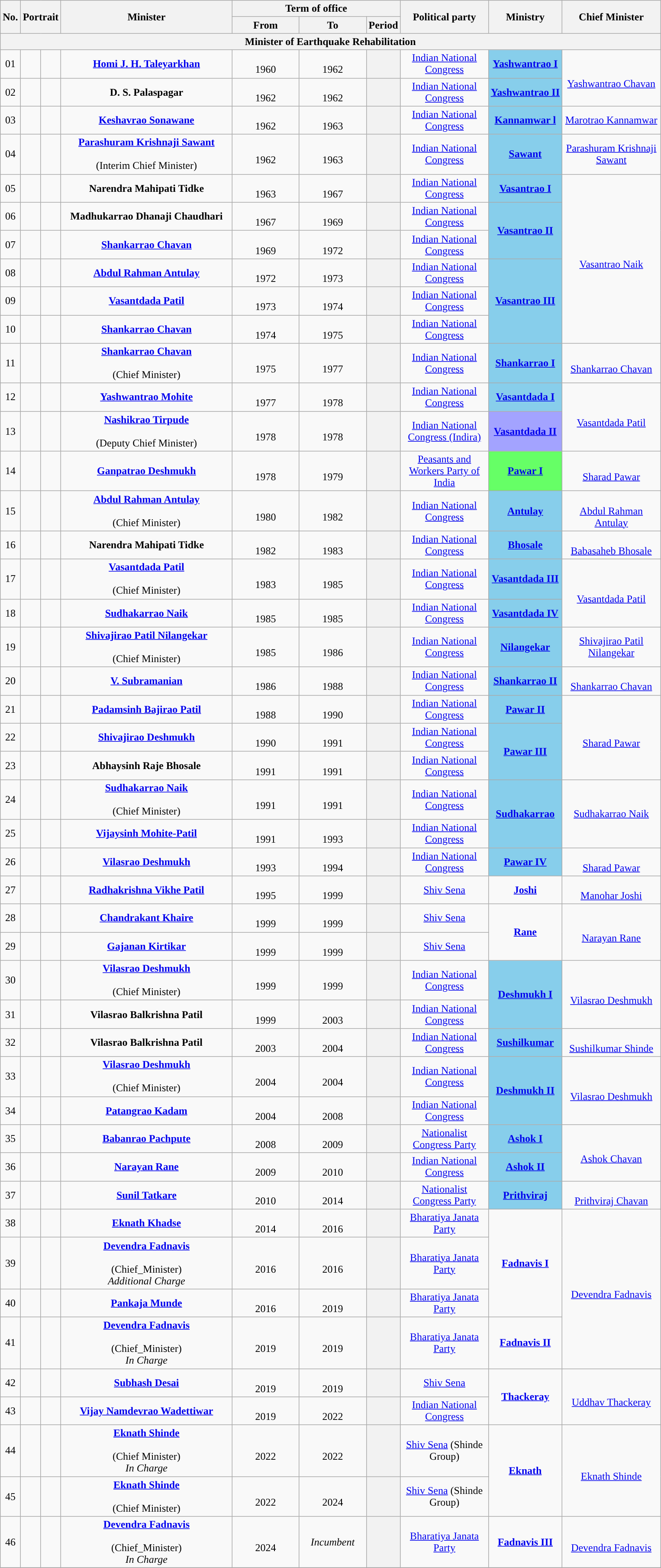<table class="wikitable" style="text-align:center">
<tr>
<th rowspan="2">No.</th>
<th rowspan="2" colspan="2">Portrait</th>
<th rowspan="2" style="width:16em">Minister<br></th>
<th colspan="3">Term of office</th>
<th rowspan="2" style="width:8em">Political party</th>
<th rowspan="2">Ministry</th>
<th rowspan="2" style="width:9em">Chief Minister</th>
</tr>
<tr>
<th style="width:6em">From</th>
<th style="width:6em">To</th>
<th>Period</th>
</tr>
<tr>
<th colspan="10">Minister of Earthquake Rehabilitation</th>
</tr>
<tr>
<td>01</td>
<td style="color:inherit;background:"></td>
<td></td>
<td><strong><a href='#'>Homi J. H. Taleyarkhan</a></strong> <br> </td>
<td><br>1960</td>
<td><br>1962</td>
<th></th>
<td><a href='#'>Indian National Congress</a></td>
<td bgcolor="#87CEEB"><a href='#'><strong>Yashwantrao I</strong></a></td>
<td rowspan="2"> <br><a href='#'>Yashwantrao Chavan</a></td>
</tr>
<tr>
<td>02</td>
<td style="color:inherit;background:"></td>
<td></td>
<td><strong>D. S. Palaspagar</strong> <br> </td>
<td><br>1962</td>
<td><br>1962</td>
<th></th>
<td><a href='#'>Indian National Congress</a></td>
<td bgcolor="#87CEEB"><a href='#'><strong>Yashwantrao II</strong></a></td>
</tr>
<tr>
<td>03</td>
<td style="color:inherit;background:"></td>
<td></td>
<td><strong><a href='#'>Keshavrao Sonawane</a></strong> <br> </td>
<td><br>1962</td>
<td><br>1963</td>
<th></th>
<td><a href='#'>Indian National Congress</a></td>
<td bgcolor="#87CEEB"><a href='#'><strong>Kannamwar l</strong></a></td>
<td><a href='#'>Marotrao Kannamwar</a></td>
</tr>
<tr>
<td>04</td>
<td style="color:inherit;background:"></td>
<td></td>
<td><strong><a href='#'>Parashuram Krishnaji Sawant</a></strong> <br>  <br>(Interim Chief Minister)</td>
<td><br>1962</td>
<td><br>1963</td>
<th></th>
<td><a href='#'>Indian National Congress</a></td>
<td bgcolor="#87CEEB"><a href='#'><strong>Sawant</strong></a></td>
<td><a href='#'>Parashuram Krishnaji Sawant</a></td>
</tr>
<tr>
<td>05</td>
<td style="color:inherit;background:"></td>
<td></td>
<td><strong>Narendra Mahipati Tidke</strong> <br> </td>
<td><br>1963</td>
<td><br>1967</td>
<th></th>
<td><a href='#'>Indian National Congress</a></td>
<td bgcolor="#87CEEB"><a href='#'><strong>Vasantrao I</strong></a></td>
<td rowspan="6"><br><a href='#'>Vasantrao Naik</a></td>
</tr>
<tr>
<td>06</td>
<td style="color:inherit;background:"></td>
<td></td>
<td><strong>Madhukarrao Dhanaji Chaudhari</strong> <br> </td>
<td><br>1967</td>
<td><br>1969</td>
<th></th>
<td><a href='#'>Indian National Congress</a></td>
<td rowspan="2" bgcolor="#87CEEB"><a href='#'><strong>Vasantrao II</strong></a></td>
</tr>
<tr>
<td>07</td>
<td style="color:inherit;background:"></td>
<td></td>
<td><strong><a href='#'>Shankarrao Chavan</a></strong> <br> </td>
<td><br>1969</td>
<td><br>1972</td>
<th></th>
<td><a href='#'>Indian National Congress</a></td>
</tr>
<tr>
<td>08</td>
<td style="color:inherit;background:"></td>
<td></td>
<td><strong><a href='#'>Abdul Rahman Antulay</a></strong> <br> </td>
<td><br>1972</td>
<td><br>1973</td>
<th></th>
<td><a href='#'>Indian National Congress</a></td>
<td rowspan="3" bgcolor="#87CEEB"><a href='#'><strong>Vasantrao III</strong></a></td>
</tr>
<tr>
<td>09</td>
<td style="color:inherit;background:"></td>
<td></td>
<td><strong><a href='#'>Vasantdada Patil</a></strong> <br> </td>
<td><br>1973</td>
<td><br>1974</td>
<th></th>
<td><a href='#'>Indian National Congress</a></td>
</tr>
<tr>
<td>10</td>
<td style="color:inherit;background:"></td>
<td></td>
<td><strong><a href='#'>Shankarrao Chavan</a></strong> <br> </td>
<td><br>1974</td>
<td><br>1975</td>
<th></th>
<td><a href='#'>Indian National Congress</a></td>
</tr>
<tr>
<td>11</td>
<td style="color:inherit;background:"></td>
<td></td>
<td><strong><a href='#'>Shankarrao Chavan</a></strong> <br> <br> (Chief Minister)</td>
<td><br>1975</td>
<td><br>1977</td>
<th></th>
<td><a href='#'>Indian National Congress</a></td>
<td rowspan="1" bgcolor="#87CEEB"><a href='#'><strong>Shankarrao I</strong></a></td>
<td rowspan="1"><br><a href='#'>Shankarrao Chavan</a></td>
</tr>
<tr>
<td>12</td>
<td style="color:inherit;background:"></td>
<td></td>
<td><strong><a href='#'>Yashwantrao Mohite</a></strong> <br> </td>
<td><br>1977</td>
<td><br>1978</td>
<th></th>
<td><a href='#'>Indian National Congress</a></td>
<td rowspan="1" bgcolor="#88CEEB"><a href='#'><strong>Vasantdada I</strong></a></td>
<td rowspan="2"><br><a href='#'>Vasantdada Patil</a></td>
</tr>
<tr>
<td>13</td>
<td style="color:inherit;background:"></td>
<td></td>
<td><strong><a href='#'>Nashikrao Tirpude</a></strong> <br> <br>(Deputy Chief Minister)</td>
<td><br>1978</td>
<td><br>1978</td>
<th></th>
<td><a href='#'>Indian National Congress (Indira)</a></td>
<td rowspan="1" bgcolor="#A3A3FF"><a href='#'><strong>Vasantdada II</strong></a></td>
</tr>
<tr>
<td>14</td>
<td style="color:inherit;background:"></td>
<td></td>
<td><strong><a href='#'>Ganpatrao Deshmukh</a></strong> <br> </td>
<td><br>1978</td>
<td><br>1979</td>
<th></th>
<td><a href='#'>Peasants and Workers Party of India</a></td>
<td rowspan="1" bgcolor="#66FF66"><a href='#'><strong>Pawar I</strong></a></td>
<td rowspan="1"><br><a href='#'>Sharad Pawar</a></td>
</tr>
<tr>
<td>15</td>
<td style="color:inherit;background:"></td>
<td></td>
<td><strong><a href='#'>Abdul Rahman Antulay</a></strong><br>  <br> (Chief Minister)</td>
<td><br>1980</td>
<td><br>1982</td>
<th></th>
<td><a href='#'>Indian National Congress</a></td>
<td rowspan="1" bgcolor="#87CEEB"><a href='#'><strong>Antulay</strong></a></td>
<td rowspan="1"> <br><a href='#'>Abdul Rahman Antulay</a></td>
</tr>
<tr>
<td>16</td>
<td style="color:inherit;background:"></td>
<td></td>
<td><strong>Narendra Mahipati Tidke</strong> <br> </td>
<td><br>1982</td>
<td><br>1983</td>
<th></th>
<td><a href='#'>Indian National Congress</a></td>
<td rowspan="1" bgcolor="#87CEEB"><a href='#'><strong>Bhosale</strong></a></td>
<td rowspan="1"> <br><a href='#'>Babasaheb Bhosale</a></td>
</tr>
<tr>
<td>17</td>
<td style="color:inherit;background:"></td>
<td></td>
<td><strong><a href='#'>Vasantdada Patil</a></strong> <br> <br>(Chief Minister)</td>
<td><br>1983</td>
<td><br>1985</td>
<th></th>
<td><a href='#'>Indian National Congress</a></td>
<td rowspan="1" bgcolor="#87CEEB"><a href='#'><strong>Vasantdada III</strong></a></td>
<td rowspan="2"><br><a href='#'>Vasantdada Patil</a></td>
</tr>
<tr>
<td>18</td>
<td style="color:inherit;background:"></td>
<td></td>
<td><strong><a href='#'>Sudhakarrao Naik</a></strong> <br> </td>
<td><br>1985</td>
<td><br>1985</td>
<th></th>
<td><a href='#'>Indian National Congress</a></td>
<td rowspan="1" bgcolor="#87CEEB"><a href='#'><strong>Vasantdada IV</strong></a></td>
</tr>
<tr>
<td>19</td>
<td style="color:inherit;background:"></td>
<td></td>
<td><strong><a href='#'>Shivajirao Patil Nilangekar</a></strong> <br> <br> (Chief Minister)</td>
<td><br>1985</td>
<td><br>1986</td>
<th></th>
<td><a href='#'>Indian National Congress</a></td>
<td rowspan="1" bgcolor="#87CEEB"><a href='#'><strong>Nilangekar</strong></a></td>
<td rowspan="1"><a href='#'>Shivajirao Patil Nilangekar</a></td>
</tr>
<tr>
<td>20</td>
<td style="color:inherit;background:"></td>
<td></td>
<td><strong><a href='#'>V. Subramanian</a></strong> <br> </td>
<td><br>1986</td>
<td><br>1988</td>
<th></th>
<td><a href='#'>Indian National Congress</a></td>
<td rowspan="1"bgcolor="#87CEEB"><a href='#'><strong>Shankarrao II</strong></a></td>
<td rowspan="1"> <br><a href='#'>Shankarrao Chavan</a></td>
</tr>
<tr>
<td>21</td>
<td style="color:inherit;background:"></td>
<td></td>
<td><strong><a href='#'>Padamsinh Bajirao Patil</a></strong> <br> </td>
<td><br>1988</td>
<td><br>1990</td>
<th></th>
<td><a href='#'>Indian National Congress</a></td>
<td rowspan="1" bgcolor="#87CEEB"><a href='#'><strong>Pawar II</strong></a></td>
<td rowspan="3"> <br><a href='#'>Sharad Pawar</a></td>
</tr>
<tr>
<td>22</td>
<td style="color:inherit;background:"></td>
<td></td>
<td><strong><a href='#'>Shivajirao Deshmukh</a></strong> <br> </td>
<td><br>1990</td>
<td><br>1991</td>
<th></th>
<td><a href='#'>Indian National Congress</a></td>
<td rowspan="2" bgcolor="#87CEEB"><a href='#'><strong>Pawar III</strong></a></td>
</tr>
<tr>
<td>23</td>
<td style="color:inherit;background:"></td>
<td></td>
<td><strong>Abhaysinh Raje Bhosale</strong> <br> </td>
<td><br>1991</td>
<td><br>1991</td>
<th></th>
<td><a href='#'>Indian National Congress</a></td>
</tr>
<tr>
<td>24</td>
<td style="color:inherit;background:"></td>
<td></td>
<td><strong><a href='#'>Sudhakarrao Naik</a></strong> <br> <br> (Chief Minister)</td>
<td><br>1991</td>
<td><br>1991</td>
<th></th>
<td><a href='#'>Indian National Congress</a></td>
<td rowspan="2" bgcolor="#87CEEB"><a href='#'><strong>Sudhakarrao</strong></a></td>
<td rowspan="2"><a href='#'>Sudhakarrao Naik</a></td>
</tr>
<tr>
<td>25</td>
<td style="color:inherit;background:"></td>
<td></td>
<td><strong><a href='#'>Vijaysinh Mohite-Patil</a></strong> <br> </td>
<td><br>1991</td>
<td><br>1993</td>
<th></th>
<td><a href='#'>Indian National Congress</a></td>
</tr>
<tr>
<td>26</td>
<td style="color:inherit;background:"></td>
<td></td>
<td><strong><a href='#'>Vilasrao Deshmukh</a></strong> <br> </td>
<td><br>1993</td>
<td><br>1994</td>
<th></th>
<td><a href='#'>Indian National Congress</a></td>
<td rowspan="1" bgcolor="#87CEEB"><a href='#'><strong>Pawar IV</strong></a></td>
<td rowspan="1"> <br><a href='#'>Sharad Pawar</a></td>
</tr>
<tr>
<td>27</td>
<td style="color:inherit;background:"></td>
<td></td>
<td><strong><a href='#'>Radhakrishna Vikhe Patil</a></strong> <br> </td>
<td><br>1995</td>
<td><br>1999</td>
<th></th>
<td><a href='#'>Shiv Sena</a></td>
<td rowspan="1"><a href='#'><strong>Joshi</strong></a></td>
<td rowspan="1"> <br><a href='#'>Manohar Joshi</a></td>
</tr>
<tr>
<td>28</td>
<td style="color:inherit;background:"></td>
<td></td>
<td><strong><a href='#'>Chandrakant Khaire</a></strong> <br> </td>
<td><br>1999</td>
<td><br>1999</td>
<th></th>
<td><a href='#'>Shiv Sena</a></td>
<td rowspan="2"><a href='#'><strong>Rane</strong></a></td>
<td rowspan="2"> <br><a href='#'>Narayan Rane</a></td>
</tr>
<tr>
<td>29</td>
<td style="color:inherit;background:"></td>
<td></td>
<td><strong><a href='#'>Gajanan Kirtikar</a></strong> <br> </td>
<td><br>1999</td>
<td><br>1999</td>
<th></th>
<td><a href='#'>Shiv Sena</a></td>
</tr>
<tr>
<td>30</td>
<td style="color:inherit;background:"></td>
<td></td>
<td><strong><a href='#'>Vilasrao Deshmukh</a></strong> <br> <br> (Chief Minister)</td>
<td><br>1999</td>
<td><br>1999</td>
<th></th>
<td><a href='#'>Indian National Congress</a></td>
<td rowspan="2" bgcolor="#87CEEB"><a href='#'><strong>Deshmukh I</strong></a></td>
<td rowspan="2"> <br><a href='#'>Vilasrao Deshmukh</a></td>
</tr>
<tr>
<td>31</td>
<td style="color:inherit;background:"></td>
<td></td>
<td><strong>Vilasrao Balkrishna Patil</strong> <br> </td>
<td><br>1999</td>
<td><br>2003</td>
<th></th>
<td><a href='#'>Indian National Congress</a></td>
</tr>
<tr>
<td>32</td>
<td style="color:inherit;background:"></td>
<td></td>
<td><strong>Vilasrao Balkrishna Patil</strong> <br> </td>
<td><br>2003</td>
<td><br>2004</td>
<th></th>
<td><a href='#'>Indian National Congress</a></td>
<td rowspan="1" bgcolor="#87CEEB"><a href='#'><strong>Sushilkumar</strong></a></td>
<td rowspan="1"> <br><a href='#'>Sushilkumar Shinde</a></td>
</tr>
<tr>
<td>33</td>
<td style="color:inherit;background:"></td>
<td></td>
<td><strong><a href='#'>Vilasrao Deshmukh</a></strong> <br> <br> (Chief Minister)</td>
<td><br>2004</td>
<td><br>2004</td>
<th></th>
<td><a href='#'>Indian National Congress</a></td>
<td rowspan="2" bgcolor="#87CEEB"><a href='#'><strong>Deshmukh II</strong></a></td>
<td rowspan="2"> <br><a href='#'>Vilasrao Deshmukh</a></td>
</tr>
<tr>
<td>34</td>
<td style="color:inherit;background:"></td>
<td></td>
<td><strong><a href='#'>Patangrao Kadam</a></strong> <br> </td>
<td><br>2004</td>
<td><br>2008</td>
<th></th>
<td><a href='#'>Indian National Congress</a></td>
</tr>
<tr>
<td>35</td>
<td style="color:inherit;background:"></td>
<td></td>
<td><strong><a href='#'>Babanrao Pachpute</a></strong> <br> </td>
<td><br>2008</td>
<td><br>2009</td>
<th></th>
<td><a href='#'>Nationalist Congress Party</a></td>
<td rowspan="1" bgcolor="#87CEEB"><a href='#'><strong>Ashok I</strong></a></td>
<td rowspan="2"><br><a href='#'>Ashok Chavan</a></td>
</tr>
<tr>
<td>36</td>
<td style="color:inherit;background:"></td>
<td></td>
<td><strong><a href='#'>Narayan Rane</a></strong>  <br> </td>
<td><br>2009</td>
<td><br>2010</td>
<th></th>
<td><a href='#'>Indian National Congress</a></td>
<td rowspan="1"bgcolor="#87CEEB"><a href='#'><strong>Ashok II</strong></a></td>
</tr>
<tr>
<td>37</td>
<td style="color:inherit;background:"></td>
<td></td>
<td><strong><a href='#'>Sunil Tatkare</a></strong> <br> </td>
<td><br>2010</td>
<td><br>2014</td>
<th></th>
<td><a href='#'>Nationalist Congress Party</a></td>
<td rowspan="1" bgcolor="#87CEEB"><a href='#'><strong>Prithviraj</strong></a></td>
<td rowspan="1"><br><a href='#'>Prithviraj Chavan</a></td>
</tr>
<tr>
<td>38</td>
<td style="color:inherit;background:"></td>
<td></td>
<td><strong><a href='#'>Eknath Khadse</a></strong> <br> </td>
<td><br>2014</td>
<td><br>2016</td>
<th></th>
<td rowspan="1"><a href='#'>Bharatiya Janata Party</a></td>
<td rowspan="3"><a href='#'><strong>Fadnavis I</strong></a></td>
<td rowspan="4"> <br><a href='#'>Devendra Fadnavis</a></td>
</tr>
<tr>
<td>39</td>
<td style="color:inherit;background:"></td>
<td></td>
<td><strong><a href='#'>Devendra Fadnavis</a></strong>  <br> <br>(Chief_Minister)<br> <em>Additional Charge</em></td>
<td><br>2016</td>
<td><br>2016</td>
<th></th>
<td rowspan="1"><a href='#'>Bharatiya Janata Party</a></td>
</tr>
<tr>
<td>40</td>
<td style="color:inherit;background:"></td>
<td></td>
<td><strong><a href='#'>Pankaja Munde</a></strong> <br> </td>
<td><br>2016</td>
<td><br>2019</td>
<th></th>
<td rowspan="1"><a href='#'>Bharatiya Janata Party</a></td>
</tr>
<tr>
<td>41</td>
<td style="color:inherit;background:"></td>
<td></td>
<td><strong><a href='#'>Devendra Fadnavis</a></strong>  <br> <br>(Chief_Minister) <br><em>In Charge</em></td>
<td><br>2019</td>
<td><br>2019</td>
<th></th>
<td><a href='#'>Bharatiya Janata Party</a></td>
<td rowspan="1"><a href='#'><strong>Fadnavis II</strong></a></td>
</tr>
<tr>
<td>42</td>
<td style="color:inherit;background:"></td>
<td></td>
<td><strong><a href='#'>Subhash Desai</a></strong> <br> </td>
<td><br>2019</td>
<td><br>2019</td>
<th></th>
<td><a href='#'>Shiv Sena</a></td>
<td rowspan="2"><a href='#'><strong>Thackeray</strong></a></td>
<td rowspan="2"> <br><a href='#'>Uddhav Thackeray</a></td>
</tr>
<tr>
<td>43</td>
<td style="color:inherit;background:"></td>
<td></td>
<td><strong><a href='#'>Vijay Namdevrao Wadettiwar</a></strong> <br> </td>
<td><br>2019</td>
<td><br>2022</td>
<th></th>
<td><a href='#'>Indian National Congress</a></td>
</tr>
<tr>
<td>44</td>
<td style="color:inherit;background:"></td>
<td></td>
<td><strong><a href='#'>Eknath Shinde</a></strong> <br>  <br>(Chief Minister)<br><em>In Charge</em></td>
<td><br>2022</td>
<td><br>2022</td>
<th></th>
<td><a href='#'>Shiv Sena</a> (Shinde Group)</td>
<td rowspan="2"><a href='#'><strong>Eknath</strong></a></td>
<td rowspan="2"> <br><a href='#'>Eknath Shinde</a></td>
</tr>
<tr>
<td>45</td>
<td style="color:inherit;background:"></td>
<td></td>
<td><strong><a href='#'>Eknath Shinde</a></strong> <br>  <br>(Chief Minister)</td>
<td><br>2022</td>
<td><br>2024</td>
<th></th>
<td><a href='#'>Shiv Sena</a> (Shinde Group)</td>
</tr>
<tr>
<td>46</td>
<td style="color:inherit;background:"></td>
<td></td>
<td><strong><a href='#'>Devendra Fadnavis</a></strong>  <br> <br>(Chief_Minister) <br><em>In Charge</em></td>
<td><br>2024</td>
<td><em>Incumbent</em></td>
<th></th>
<td><a href='#'>Bharatiya Janata Party</a></td>
<td rowspan="1"><a href='#'><strong>Fadnavis III</strong></a></td>
<td rowspan="1"> <br><a href='#'>Devendra Fadnavis</a></td>
</tr>
<tr>
</tr>
</table>
